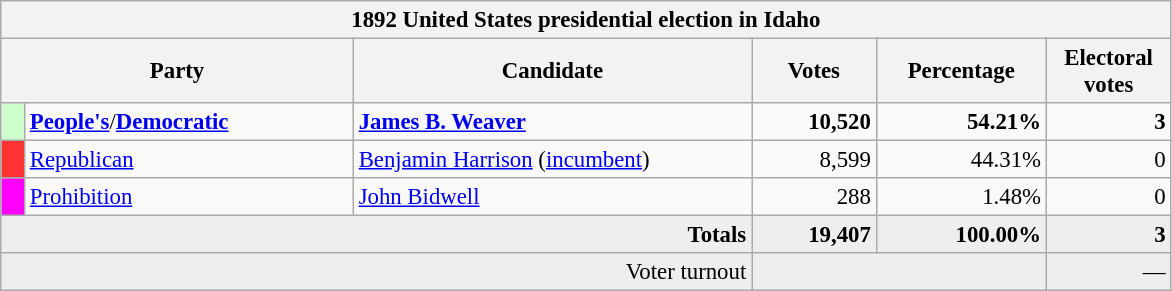<table class="wikitable" style="font-size: 95%;">
<tr>
<th colspan="6">1892 United States presidential election in Idaho</th>
</tr>
<tr>
<th colspan="2" style="width: 15em">Party</th>
<th style="width: 17em">Candidate</th>
<th style="width: 5em">Votes</th>
<th style="width: 7em">Percentage</th>
<th style="width: 5em">Electoral votes</th>
</tr>
<tr>
<th style="background-color:#CCFFCC; width: 3px"></th>
<td style="width: 130px"><strong><a href='#'>People's</a></strong>/<strong><a href='#'>Democratic</a></strong></td>
<td><strong><a href='#'>James B. Weaver</a></strong></td>
<td align="right"><strong>10,520</strong></td>
<td align="right"><strong>54.21%</strong></td>
<td align="right"><strong>3</strong></td>
</tr>
<tr>
<th style="background-color:#FF3333; width: 3px"></th>
<td style="width: 130px"><a href='#'>Republican</a></td>
<td><a href='#'>Benjamin Harrison</a> (<a href='#'>incumbent</a>)</td>
<td align="right">8,599</td>
<td align="right">44.31%</td>
<td align="right">0</td>
</tr>
<tr>
<th style="background-color:#FF00FF; width: 3px"></th>
<td style="width: 130px"><a href='#'>Prohibition</a></td>
<td><a href='#'>John Bidwell</a></td>
<td align="right">288</td>
<td align="right">1.48%</td>
<td align="right">0</td>
</tr>
<tr bgcolor="#EEEEEE">
<td colspan="3" align="right"><strong>Totals</strong></td>
<td align="right"><strong>19,407</strong></td>
<td align="right"><strong>100.00%</strong></td>
<td align="right"><strong>3</strong></td>
</tr>
<tr bgcolor="#EEEEEE">
<td colspan="3" align="right">Voter turnout</td>
<td colspan="2" align="right"></td>
<td align="right">—</td>
</tr>
</table>
